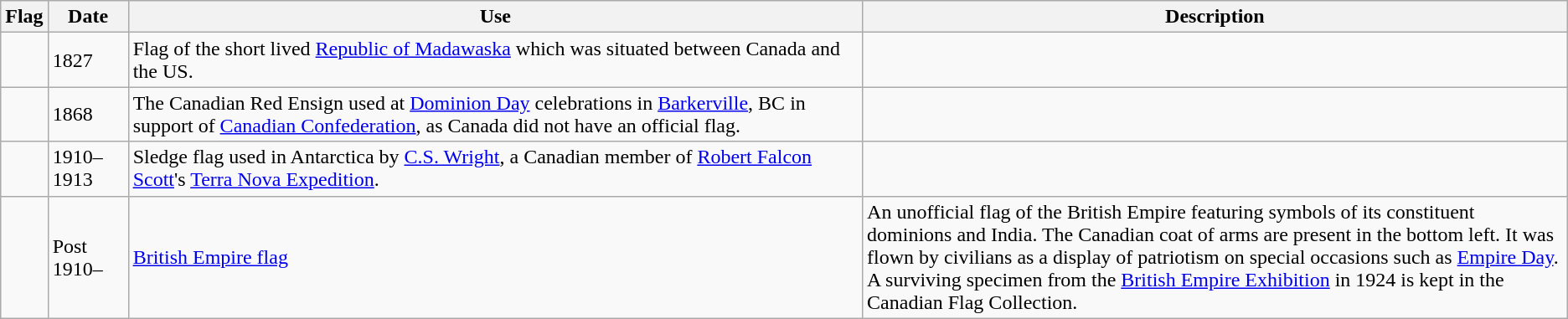<table class="wikitable">
<tr>
<th scope="col">Flag</th>
<th scope="col">Date</th>
<th scope="col">Use</th>
<th scope="col" style="width: 45%;">Description</th>
</tr>
<tr>
<td></td>
<td>1827</td>
<td>Flag of the short lived <a href='#'>Republic of Madawaska</a> which was situated between Canada and the US.</td>
<td></td>
</tr>
<tr>
<td></td>
<td>1868</td>
<td>The Canadian Red Ensign used at <a href='#'>Dominion Day</a> celebrations in <a href='#'>Barkerville</a>, BC in support of <a href='#'>Canadian Confederation</a>, as Canada did not have an official flag.</td>
<td></td>
</tr>
<tr>
<td></td>
<td>1910–1913</td>
<td>Sledge flag used in Antarctica by <a href='#'>C.S. Wright</a>, a Canadian member of <a href='#'>Robert Falcon Scott</a>'s <a href='#'>Terra Nova Expedition</a>.</td>
<td></td>
</tr>
<tr>
<td></td>
<td>Post 1910–</td>
<td><a href='#'>British Empire flag</a></td>
<td>An unofficial flag of the British Empire featuring symbols of its constituent dominions and India. The Canadian coat of arms are present in the bottom left. It was flown by civilians as a display of patriotism on special occasions such as <a href='#'>Empire Day</a>. A surviving specimen from the <a href='#'>British Empire Exhibition</a> in 1924 is kept in the Canadian Flag Collection.</td>
</tr>
</table>
